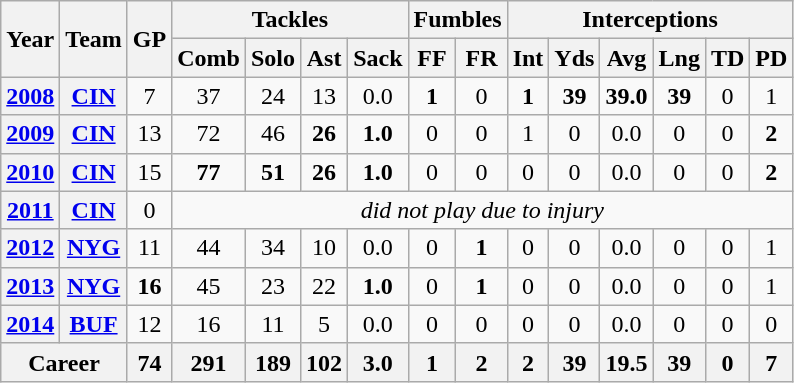<table class="wikitable" style="text-align:center">
<tr>
<th rowspan="2">Year</th>
<th rowspan="2">Team</th>
<th rowspan="2">GP</th>
<th colspan="4">Tackles</th>
<th colspan="2">Fumbles</th>
<th colspan="6">Interceptions</th>
</tr>
<tr>
<th>Comb</th>
<th>Solo</th>
<th>Ast</th>
<th>Sack</th>
<th>FF</th>
<th>FR</th>
<th>Int</th>
<th>Yds</th>
<th>Avg</th>
<th>Lng</th>
<th>TD</th>
<th>PD</th>
</tr>
<tr>
<th><a href='#'>2008</a></th>
<th><a href='#'>CIN</a></th>
<td>7</td>
<td>37</td>
<td>24</td>
<td>13</td>
<td>0.0</td>
<td><strong>1</strong></td>
<td>0</td>
<td><strong>1</strong></td>
<td><strong>39</strong></td>
<td><strong>39.0</strong></td>
<td><strong>39</strong></td>
<td>0</td>
<td>1</td>
</tr>
<tr>
<th><a href='#'>2009</a></th>
<th><a href='#'>CIN</a></th>
<td>13</td>
<td>72</td>
<td>46</td>
<td><strong>26</strong></td>
<td><strong>1.0</strong></td>
<td>0</td>
<td>0</td>
<td>1</td>
<td>0</td>
<td>0.0</td>
<td>0</td>
<td>0</td>
<td><strong>2</strong></td>
</tr>
<tr>
<th><a href='#'>2010</a></th>
<th><a href='#'>CIN</a></th>
<td>15</td>
<td><strong>77</strong></td>
<td><strong>51</strong></td>
<td><strong>26</strong></td>
<td><strong>1.0</strong></td>
<td>0</td>
<td>0</td>
<td>0</td>
<td>0</td>
<td>0.0</td>
<td>0</td>
<td>0</td>
<td><strong>2</strong></td>
</tr>
<tr>
<th><a href='#'>2011</a></th>
<th><a href='#'>CIN</a></th>
<td>0</td>
<td colspan="12"><em>did not play due to injury</em></td>
</tr>
<tr>
<th><a href='#'>2012</a></th>
<th><a href='#'>NYG</a></th>
<td>11</td>
<td>44</td>
<td>34</td>
<td>10</td>
<td>0.0</td>
<td>0</td>
<td><strong>1</strong></td>
<td>0</td>
<td>0</td>
<td>0.0</td>
<td>0</td>
<td>0</td>
<td>1</td>
</tr>
<tr>
<th><a href='#'>2013</a></th>
<th><a href='#'>NYG</a></th>
<td><strong>16</strong></td>
<td>45</td>
<td>23</td>
<td>22</td>
<td><strong>1.0</strong></td>
<td>0</td>
<td><strong>1</strong></td>
<td>0</td>
<td>0</td>
<td>0.0</td>
<td>0</td>
<td>0</td>
<td>1</td>
</tr>
<tr>
<th><a href='#'>2014</a></th>
<th><a href='#'>BUF</a></th>
<td>12</td>
<td>16</td>
<td>11</td>
<td>5</td>
<td>0.0</td>
<td>0</td>
<td>0</td>
<td>0</td>
<td>0</td>
<td>0.0</td>
<td>0</td>
<td>0</td>
<td>0</td>
</tr>
<tr>
<th colspan="2">Career</th>
<th>74</th>
<th>291</th>
<th>189</th>
<th>102</th>
<th>3.0</th>
<th>1</th>
<th>2</th>
<th>2</th>
<th>39</th>
<th>19.5</th>
<th>39</th>
<th>0</th>
<th>7</th>
</tr>
</table>
